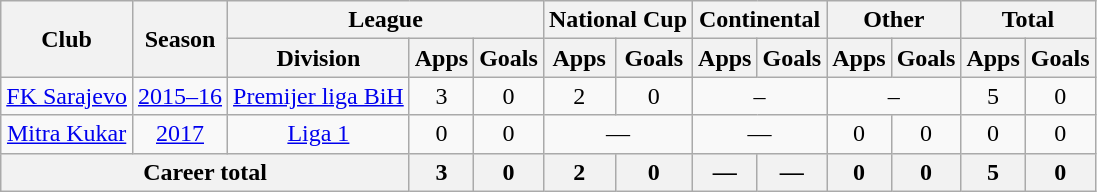<table class="wikitable" style="text-align: center;">
<tr>
<th rowspan="2">Club</th>
<th rowspan="2">Season</th>
<th colspan="3">League</th>
<th colspan="2">National Cup</th>
<th colspan="2">Continental</th>
<th colspan="2">Other</th>
<th colspan="2">Total</th>
</tr>
<tr>
<th>Division</th>
<th>Apps</th>
<th>Goals</th>
<th>Apps</th>
<th>Goals</th>
<th>Apps</th>
<th>Goals</th>
<th>Apps</th>
<th>Goals</th>
<th>Apps</th>
<th>Goals</th>
</tr>
<tr>
<td valign="center"><a href='#'>FK Sarajevo</a></td>
<td><a href='#'>2015–16</a></td>
<td><a href='#'>Premijer liga BiH</a></td>
<td>3</td>
<td>0</td>
<td>2</td>
<td>0</td>
<td colspan="2">–</td>
<td colspan="2">–</td>
<td>5</td>
<td>0</td>
</tr>
<tr>
<td valign="center"><a href='#'>Mitra Kukar</a></td>
<td><a href='#'>2017</a></td>
<td><a href='#'>Liga 1</a></td>
<td>0</td>
<td>0</td>
<td colspan="2">—</td>
<td colspan="2">—</td>
<td>0</td>
<td>0</td>
<td>0</td>
<td>0</td>
</tr>
<tr>
<th colspan="3">Career total</th>
<th>3</th>
<th>0</th>
<th>2</th>
<th>0</th>
<th>—</th>
<th>—</th>
<th>0</th>
<th>0</th>
<th>5</th>
<th>0</th>
</tr>
</table>
